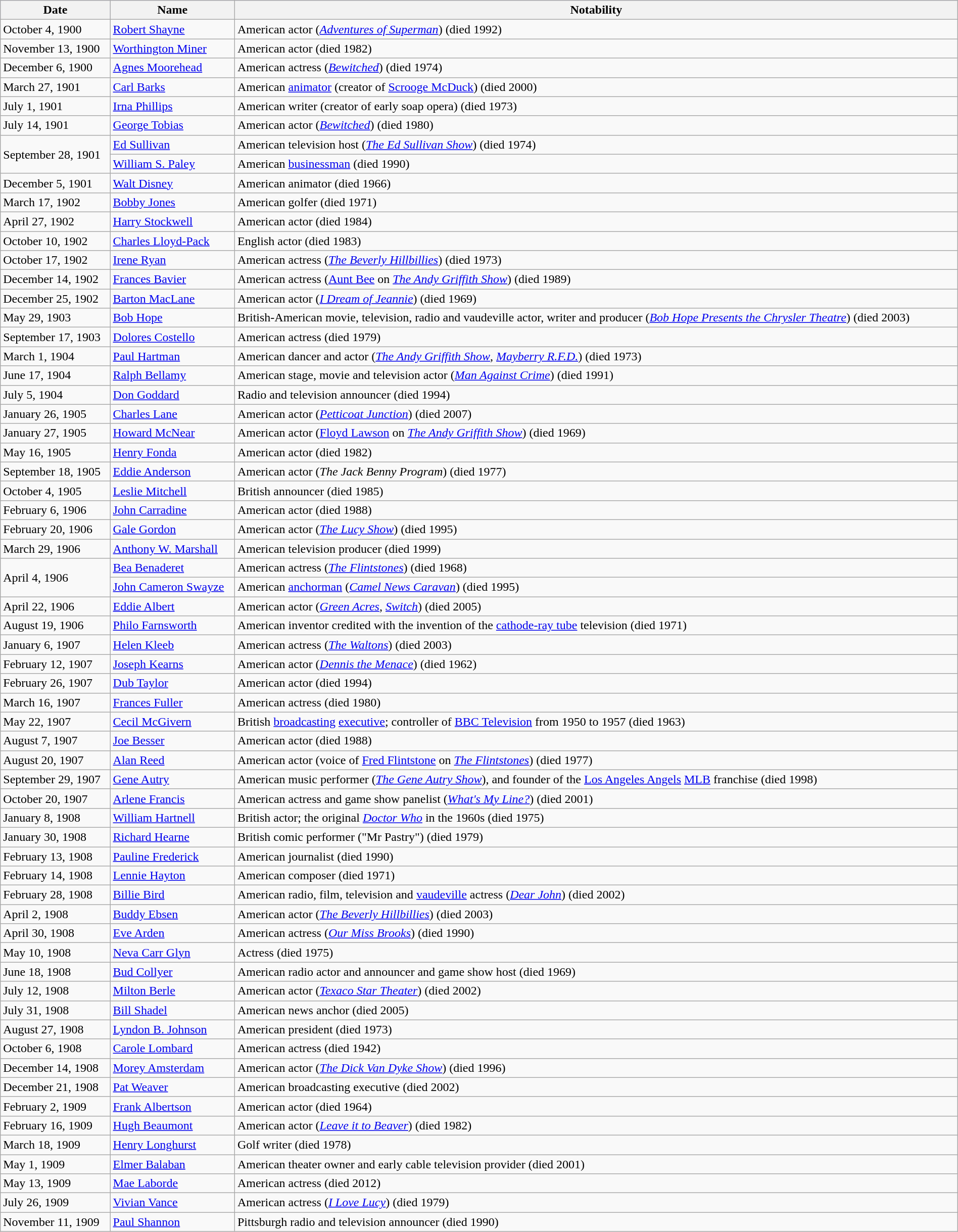<table width=100% class="wikitable">
<tr bgcolor="#ccccff" align="left">
<th>Date</th>
<th>Name</th>
<th>Notability</th>
</tr>
<tr>
<td>October 4, 1900</td>
<td><a href='#'>Robert Shayne</a></td>
<td>American actor (<em><a href='#'>Adventures of Superman</a></em>) (died 1992)</td>
</tr>
<tr>
<td>November 13, 1900</td>
<td><a href='#'>Worthington Miner</a></td>
<td>American actor (died 1982)</td>
</tr>
<tr>
<td>December 6, 1900</td>
<td><a href='#'>Agnes Moorehead</a></td>
<td>American actress (<em><a href='#'>Bewitched</a></em>) (died 1974)</td>
</tr>
<tr>
<td>March 27, 1901</td>
<td><a href='#'>Carl Barks</a></td>
<td>American <a href='#'>animator</a> (creator of <a href='#'>Scrooge McDuck</a>) (died 2000)</td>
</tr>
<tr>
<td>July 1, 1901</td>
<td><a href='#'>Irna Phillips</a></td>
<td>American writer (creator of early soap opera) (died 1973)</td>
</tr>
<tr>
<td>July 14, 1901</td>
<td><a href='#'>George Tobias</a></td>
<td>American actor (<em><a href='#'>Bewitched</a></em>) (died 1980)</td>
</tr>
<tr>
<td rowspan="2">September 28, 1901</td>
<td><a href='#'>Ed Sullivan</a></td>
<td>American television host (<em><a href='#'>The Ed Sullivan Show</a></em>) (died 1974)</td>
</tr>
<tr>
<td><a href='#'>William S. Paley</a></td>
<td>American <a href='#'>businessman</a> (died 1990)</td>
</tr>
<tr>
<td>December 5, 1901</td>
<td><a href='#'>Walt Disney</a></td>
<td>American animator (died 1966)</td>
</tr>
<tr>
<td>March 17, 1902</td>
<td><a href='#'>Bobby Jones</a></td>
<td>American golfer (died 1971)</td>
</tr>
<tr>
<td>April 27, 1902</td>
<td><a href='#'>Harry Stockwell</a></td>
<td>American actor (died 1984)</td>
</tr>
<tr>
<td>October 10, 1902</td>
<td><a href='#'>Charles Lloyd-Pack</a></td>
<td>English actor (died 1983)</td>
</tr>
<tr>
<td>October 17, 1902</td>
<td><a href='#'>Irene Ryan</a></td>
<td>American actress (<em><a href='#'>The Beverly Hillbillies</a></em>) (died 1973)</td>
</tr>
<tr>
<td>December 14, 1902</td>
<td><a href='#'>Frances Bavier</a></td>
<td>American actress (<a href='#'>Aunt Bee</a> on <em><a href='#'>The Andy Griffith Show</a></em>) (died 1989)</td>
</tr>
<tr>
<td>December 25, 1902</td>
<td><a href='#'>Barton MacLane</a></td>
<td>American actor (<em><a href='#'>I Dream of Jeannie</a></em>) (died 1969)</td>
</tr>
<tr>
<td>May 29, 1903</td>
<td><a href='#'>Bob Hope</a></td>
<td>British-American movie, television, radio and vaudeville actor, writer and producer (<em><a href='#'>Bob Hope Presents the Chrysler Theatre</a></em>) (died 2003)</td>
</tr>
<tr>
<td>September 17, 1903</td>
<td><a href='#'>Dolores Costello</a></td>
<td>American actress (died 1979)</td>
</tr>
<tr>
<td>March 1, 1904</td>
<td><a href='#'>Paul Hartman</a></td>
<td>American dancer and actor (<em><a href='#'>The Andy Griffith Show</a></em>, <em><a href='#'>Mayberry R.F.D.</a></em>) (died 1973)</td>
</tr>
<tr>
<td>June 17, 1904</td>
<td><a href='#'>Ralph Bellamy</a></td>
<td>American stage, movie and television actor (<em><a href='#'>Man Against Crime</a></em>) (died 1991)</td>
</tr>
<tr>
<td>July 5, 1904</td>
<td><a href='#'>Don Goddard</a></td>
<td>Radio and television announcer (died 1994)</td>
</tr>
<tr>
<td>January 26, 1905</td>
<td><a href='#'>Charles Lane</a></td>
<td>American actor (<em><a href='#'>Petticoat Junction</a></em>) (died 2007)</td>
</tr>
<tr>
<td>January 27, 1905</td>
<td><a href='#'>Howard McNear</a></td>
<td>American actor (<a href='#'>Floyd Lawson</a> on <em><a href='#'>The Andy Griffith Show</a></em>) (died 1969)</td>
</tr>
<tr>
<td>May 16, 1905</td>
<td><a href='#'>Henry Fonda</a></td>
<td>American actor (died 1982)</td>
</tr>
<tr>
<td>September 18, 1905</td>
<td><a href='#'>Eddie Anderson</a></td>
<td>American actor (<em>The Jack Benny Program</em>) (died 1977)</td>
</tr>
<tr>
<td>October 4, 1905</td>
<td><a href='#'>Leslie Mitchell</a></td>
<td>British announcer (died 1985)</td>
</tr>
<tr>
<td>February 6, 1906</td>
<td><a href='#'>John Carradine</a></td>
<td>American actor (died 1988)</td>
</tr>
<tr>
<td>February 20, 1906</td>
<td><a href='#'>Gale Gordon</a></td>
<td>American actor (<em><a href='#'>The Lucy Show</a></em>) (died 1995)</td>
</tr>
<tr>
<td>March 29, 1906</td>
<td><a href='#'>Anthony W. Marshall</a></td>
<td>American television producer (died 1999)</td>
</tr>
<tr>
<td rowspan="2">April 4, 1906</td>
<td><a href='#'>Bea Benaderet</a></td>
<td>American actress (<em><a href='#'>The Flintstones</a></em>) (died 1968)</td>
</tr>
<tr>
<td><a href='#'>John Cameron Swayze</a></td>
<td>American <a href='#'>anchorman</a> (<em><a href='#'>Camel News Caravan</a></em>) (died 1995)</td>
</tr>
<tr>
<td>April 22, 1906</td>
<td><a href='#'>Eddie Albert</a></td>
<td>American actor (<em><a href='#'>Green Acres</a></em>, <em><a href='#'>Switch</a></em>) (died 2005)</td>
</tr>
<tr>
<td>August 19, 1906</td>
<td><a href='#'>Philo Farnsworth</a></td>
<td>American inventor credited with the invention of the <a href='#'>cathode-ray tube</a> television (died 1971)</td>
</tr>
<tr>
<td>January 6, 1907</td>
<td><a href='#'>Helen Kleeb</a></td>
<td>American actress (<em><a href='#'>The Waltons</a></em>) (died 2003)</td>
</tr>
<tr>
<td>February 12, 1907</td>
<td><a href='#'>Joseph Kearns</a></td>
<td>American actor (<em><a href='#'>Dennis the Menace</a></em>) (died 1962)</td>
</tr>
<tr>
<td>February 26, 1907</td>
<td><a href='#'>Dub Taylor</a></td>
<td>American actor (died 1994)</td>
</tr>
<tr>
<td>March 16, 1907</td>
<td><a href='#'>Frances Fuller</a></td>
<td>American actress (died 1980)</td>
</tr>
<tr>
<td>May 22, 1907</td>
<td><a href='#'>Cecil McGivern</a></td>
<td>British <a href='#'>broadcasting</a> <a href='#'>executive</a>; controller of <a href='#'>BBC Television</a> from 1950 to 1957 (died 1963)</td>
</tr>
<tr>
<td>August 7, 1907</td>
<td><a href='#'>Joe Besser</a></td>
<td>American actor (died 1988)</td>
</tr>
<tr>
<td>August 20, 1907</td>
<td><a href='#'>Alan Reed</a></td>
<td>American actor (voice of <a href='#'>Fred Flintstone</a> on <em><a href='#'>The Flintstones</a></em>) (died 1977)</td>
</tr>
<tr>
<td>September 29, 1907</td>
<td><a href='#'>Gene Autry</a></td>
<td>American music performer (<em><a href='#'>The Gene Autry Show</a></em>), and founder of the <a href='#'>Los Angeles Angels</a> <a href='#'>MLB</a> franchise (died 1998)</td>
</tr>
<tr>
<td>October 20, 1907</td>
<td><a href='#'>Arlene Francis</a></td>
<td>American actress and game show panelist (<em><a href='#'>What's My Line?</a></em>) (died 2001)</td>
</tr>
<tr>
<td>January 8, 1908</td>
<td><a href='#'>William Hartnell</a></td>
<td>British actor; the original <em><a href='#'>Doctor Who</a></em> in the 1960s (died 1975)</td>
</tr>
<tr>
<td>January 30, 1908</td>
<td><a href='#'>Richard Hearne</a></td>
<td>British comic performer ("Mr Pastry") (died 1979)</td>
</tr>
<tr>
<td>February 13, 1908</td>
<td><a href='#'>Pauline Frederick</a></td>
<td>American journalist (died 1990)</td>
</tr>
<tr>
<td>February 14, 1908</td>
<td><a href='#'>Lennie Hayton</a></td>
<td>American composer (died 1971)</td>
</tr>
<tr>
<td>February 28, 1908</td>
<td><a href='#'>Billie Bird</a></td>
<td>American radio, film, television and <a href='#'>vaudeville</a> actress (<em><a href='#'>Dear John</a></em>) (died 2002)</td>
</tr>
<tr>
<td>April 2, 1908</td>
<td><a href='#'>Buddy Ebsen</a></td>
<td>American actor (<em><a href='#'>The Beverly Hillbillies</a></em>) (died 2003)</td>
</tr>
<tr>
<td>April 30, 1908</td>
<td><a href='#'>Eve Arden</a></td>
<td>American actress (<em><a href='#'>Our Miss Brooks</a></em>) (died 1990)</td>
</tr>
<tr>
<td>May 10, 1908</td>
<td><a href='#'>Neva Carr Glyn</a></td>
<td>Actress (died 1975)</td>
</tr>
<tr>
<td>June 18, 1908</td>
<td><a href='#'>Bud Collyer</a></td>
<td>American radio actor and announcer and game show host (died 1969)</td>
</tr>
<tr>
<td>July 12, 1908</td>
<td><a href='#'>Milton Berle</a></td>
<td>American actor (<em><a href='#'>Texaco Star Theater</a></em>) (died 2002)</td>
</tr>
<tr>
<td>July 31, 1908</td>
<td><a href='#'>Bill Shadel</a></td>
<td>American news anchor (died 2005)</td>
</tr>
<tr>
<td>August 27, 1908</td>
<td><a href='#'>Lyndon B. Johnson</a></td>
<td>American president (died 1973)</td>
</tr>
<tr>
<td>October 6, 1908</td>
<td><a href='#'>Carole Lombard</a></td>
<td>American actress (died 1942)</td>
</tr>
<tr>
<td>December 14, 1908</td>
<td><a href='#'>Morey Amsterdam</a></td>
<td>American actor (<em><a href='#'>The Dick Van Dyke Show</a></em>) (died 1996)</td>
</tr>
<tr>
<td>December 21, 1908</td>
<td><a href='#'>Pat Weaver</a></td>
<td>American broadcasting executive (died 2002)</td>
</tr>
<tr>
<td>February 2, 1909</td>
<td><a href='#'>Frank Albertson</a></td>
<td>American actor (died 1964)</td>
</tr>
<tr>
<td>February 16, 1909</td>
<td><a href='#'>Hugh Beaumont</a></td>
<td>American actor (<em><a href='#'>Leave it to Beaver</a></em>) (died 1982)</td>
</tr>
<tr>
<td>March 18, 1909</td>
<td><a href='#'>Henry Longhurst</a></td>
<td>Golf writer (died 1978)</td>
</tr>
<tr>
<td>May 1, 1909</td>
<td><a href='#'>Elmer Balaban</a></td>
<td>American theater owner and early cable television provider (died 2001)</td>
</tr>
<tr>
<td>May 13, 1909</td>
<td><a href='#'>Mae Laborde</a></td>
<td>American actress (died 2012)</td>
</tr>
<tr>
<td>July 26, 1909</td>
<td><a href='#'>Vivian Vance</a></td>
<td>American actress (<em><a href='#'>I Love Lucy</a></em>) (died 1979)</td>
</tr>
<tr>
<td>November 11, 1909</td>
<td><a href='#'>Paul Shannon</a></td>
<td>Pittsburgh radio and television announcer (died 1990)</td>
</tr>
</table>
